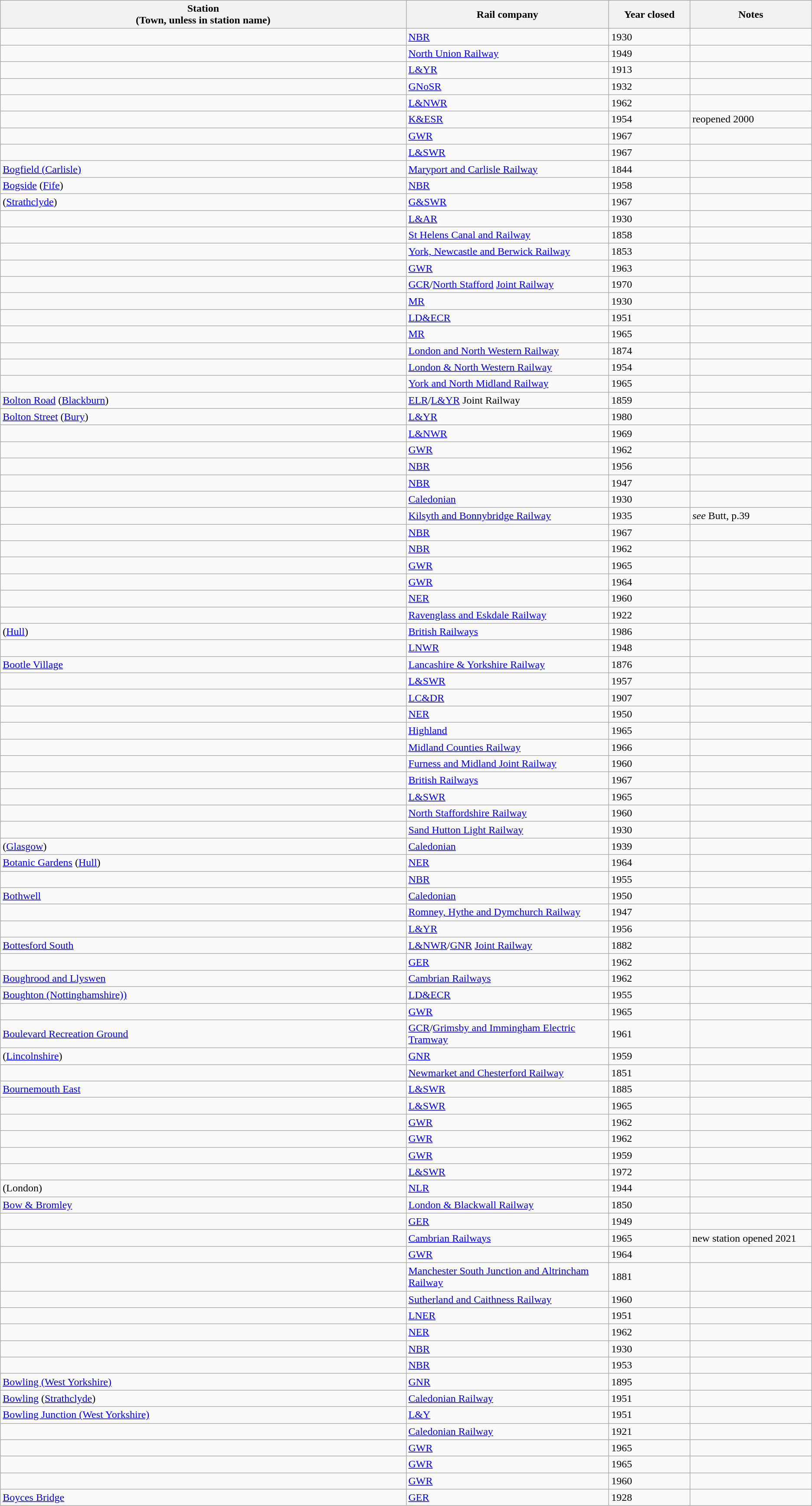<table class="wikitable sortable">
<tr>
<th style="width:50%">Station<br>(Town, unless in station name)</th>
<th style="width:25%">Rail company</th>
<th style="width:10%">Year closed</th>
<th style="width:20%">Notes</th>
</tr>
<tr>
<td></td>
<td><a href='#'>NBR</a></td>
<td>1930</td>
<td></td>
</tr>
<tr>
<td></td>
<td><a href='#'>North Union Railway</a></td>
<td>1949</td>
<td></td>
</tr>
<tr>
<td></td>
<td><a href='#'>L&YR</a></td>
<td>1913</td>
<td></td>
</tr>
<tr>
<td></td>
<td><a href='#'>GNoSR</a></td>
<td>1932</td>
<td></td>
</tr>
<tr>
<td></td>
<td><a href='#'>L&NWR</a></td>
<td>1962</td>
</tr>
<tr>
<td></td>
<td><a href='#'>K&ESR</a></td>
<td>1954</td>
<td>reopened 2000</td>
</tr>
<tr>
<td></td>
<td><a href='#'>GWR</a></td>
<td>1967</td>
<td></td>
</tr>
<tr>
<td></td>
<td><a href='#'>L&SWR</a></td>
<td>1967</td>
<td></td>
</tr>
<tr>
<td><a href='#'>Bogfield (Carlisle)</a></td>
<td><a href='#'>Maryport and Carlisle Railway</a></td>
<td>1844</td>
<td></td>
</tr>
<tr>
<td><a href='#'>Bogside</a> (<a href='#'>Fife</a>)</td>
<td><a href='#'>NBR</a></td>
<td>1958</td>
<td></td>
</tr>
<tr>
<td> (<a href='#'>Strathclyde</a>)</td>
<td><a href='#'>G&SWR</a></td>
<td>1967</td>
<td></td>
</tr>
<tr>
<td></td>
<td><a href='#'>L&AR</a></td>
<td>1930</td>
<td></td>
</tr>
<tr>
<td></td>
<td><a href='#'>St Helens Canal and Railway</a></td>
<td>1858</td>
<td></td>
</tr>
<tr>
<td></td>
<td><a href='#'>York, Newcastle and Berwick Railway</a></td>
<td>1853</td>
<td></td>
</tr>
<tr>
<td></td>
<td><a href='#'>GWR</a></td>
<td>1963</td>
<td></td>
</tr>
<tr>
<td></td>
<td><a href='#'>GCR</a>/<a href='#'>North Stafford</a> <a href='#'>Joint Railway</a></td>
<td>1970</td>
<td></td>
</tr>
<tr>
<td></td>
<td><a href='#'>MR</a></td>
<td>1930</td>
<td></td>
</tr>
<tr>
<td></td>
<td><a href='#'>LD&ECR</a></td>
<td>1951</td>
<td></td>
</tr>
<tr>
<td></td>
<td><a href='#'>MR</a></td>
<td>1965</td>
<td></td>
</tr>
<tr>
<td></td>
<td><a href='#'>London and North Western Railway</a></td>
<td>1874</td>
<td></td>
</tr>
<tr>
<td></td>
<td><a href='#'>London & North Western Railway</a></td>
<td>1954</td>
<td></td>
</tr>
<tr>
<td></td>
<td><a href='#'>York and North Midland Railway</a></td>
<td>1965</td>
<td></td>
</tr>
<tr>
<td><a href='#'>Bolton Road</a> (<a href='#'>Blackburn</a>)</td>
<td><a href='#'>ELR</a>/<a href='#'>L&YR</a> Joint Railway</td>
<td>1859</td>
<td></td>
</tr>
<tr>
<td><a href='#'>Bolton Street</a> (<a href='#'>Bury</a>)</td>
<td><a href='#'>L&YR</a></td>
<td>1980</td>
<td></td>
</tr>
<tr>
<td></td>
<td><a href='#'>L&NWR</a></td>
<td>1969</td>
<td></td>
</tr>
<tr>
<td></td>
<td><a href='#'>GWR</a></td>
<td>1962</td>
<td></td>
</tr>
<tr>
<td></td>
<td><a href='#'>NBR</a></td>
<td>1956</td>
<td></td>
</tr>
<tr>
<td></td>
<td><a href='#'>NBR</a></td>
<td>1947</td>
<td></td>
</tr>
<tr>
<td></td>
<td><a href='#'>Caledonian</a></td>
<td>1930</td>
<td></td>
</tr>
<tr>
<td></td>
<td><a href='#'>Kilsyth and Bonnybridge Railway</a></td>
<td>1935</td>
<td><em>see</em> Butt, p.39</td>
</tr>
<tr>
<td></td>
<td><a href='#'>NBR</a></td>
<td>1967</td>
<td></td>
</tr>
<tr>
<td></td>
<td><a href='#'>NBR</a></td>
<td>1962</td>
<td></td>
</tr>
<tr>
<td></td>
<td><a href='#'>GWR</a></td>
<td>1965</td>
<td></td>
</tr>
<tr>
<td></td>
<td><a href='#'>GWR</a></td>
<td>1964</td>
<td></td>
</tr>
<tr>
<td></td>
<td><a href='#'>NER</a></td>
<td>1960</td>
<td></td>
</tr>
<tr>
<td></td>
<td><a href='#'>Ravenglass and Eskdale Railway</a></td>
<td>1922</td>
<td></td>
</tr>
<tr>
<td> (<a href='#'>Hull</a>)</td>
<td><a href='#'>British Railways</a></td>
<td>1986</td>
<td></td>
</tr>
<tr>
<td></td>
<td><a href='#'>LNWR</a></td>
<td>1948</td>
<td></td>
</tr>
<tr>
<td><a href='#'>Bootle Village</a></td>
<td><a href='#'>Lancashire & Yorkshire Railway</a></td>
<td>1876</td>
<td></td>
</tr>
<tr>
<td></td>
<td><a href='#'>L&SWR</a></td>
<td>1957</td>
<td></td>
</tr>
<tr>
<td></td>
<td><a href='#'>LC&DR</a></td>
<td>1907</td>
<td></td>
</tr>
<tr>
<td></td>
<td><a href='#'>NER</a></td>
<td>1950</td>
<td></td>
</tr>
<tr>
<td></td>
<td><a href='#'>Highland</a></td>
<td>1965</td>
<td></td>
</tr>
<tr>
<td></td>
<td><a href='#'>Midland Counties Railway</a></td>
<td>1966</td>
<td></td>
</tr>
<tr>
<td></td>
<td><a href='#'>Furness and Midland Joint Railway</a></td>
<td>1960</td>
<td></td>
</tr>
<tr>
<td></td>
<td><a href='#'>British Railways</a></td>
<td>1967</td>
<td></td>
</tr>
<tr>
<td></td>
<td><a href='#'>L&SWR</a></td>
<td>1965</td>
<td></td>
</tr>
<tr>
<td></td>
<td><a href='#'>North Staffordshire Railway</a></td>
<td>1960</td>
<td></td>
</tr>
<tr>
<td></td>
<td><a href='#'>Sand Hutton Light Railway</a></td>
<td>1930</td>
<td></td>
</tr>
<tr>
<td> (<a href='#'>Glasgow</a>)</td>
<td><a href='#'>Caledonian</a></td>
<td>1939</td>
<td></td>
</tr>
<tr>
<td><a href='#'>Botanic Gardens</a> (<a href='#'>Hull</a>)</td>
<td><a href='#'>NER</a></td>
<td>1964</td>
<td></td>
</tr>
<tr>
<td></td>
<td><a href='#'>NBR</a></td>
<td>1955</td>
<td></td>
</tr>
<tr>
<td><a href='#'>Bothwell</a></td>
<td><a href='#'>Caledonian</a></td>
<td>1950</td>
<td></td>
</tr>
<tr>
<td></td>
<td><a href='#'>Romney, Hythe and Dymchurch Railway</a></td>
<td>1947</td>
<td></td>
</tr>
<tr>
<td></td>
<td><a href='#'>L&YR</a></td>
<td>1956</td>
<td></td>
</tr>
<tr>
<td><a href='#'>Bottesford South</a></td>
<td><a href='#'>L&NWR</a>/<a href='#'>GNR</a> <a href='#'>Joint Railway</a></td>
<td>1882</td>
<td></td>
</tr>
<tr>
<td></td>
<td><a href='#'>GER</a></td>
<td>1962</td>
<td></td>
</tr>
<tr>
<td><a href='#'>Boughrood and Llyswen</a></td>
<td><a href='#'>Cambrian Railways</a></td>
<td>1962</td>
<td></td>
</tr>
<tr>
<td><a href='#'>Boughton (Nottinghamshire))</a></td>
<td><a href='#'>LD&ECR</a></td>
<td>1955</td>
<td></td>
</tr>
<tr>
<td></td>
<td><a href='#'>GWR</a></td>
<td>1965</td>
<td></td>
</tr>
<tr>
<td><a href='#'>Boulevard Recreation Ground</a></td>
<td><a href='#'>GCR</a>/<a href='#'>Grimsby and Immingham Electric Tramway</a></td>
<td>1961</td>
<td></td>
</tr>
<tr>
<td> (<a href='#'>Lincolnshire</a>)</td>
<td><a href='#'>GNR</a></td>
<td>1959</td>
<td></td>
</tr>
<tr>
<td></td>
<td><a href='#'>Newmarket and Chesterford Railway</a></td>
<td>1851</td>
<td></td>
</tr>
<tr>
<td><a href='#'>Bournemouth East</a></td>
<td><a href='#'>L&SWR</a></td>
<td>1885</td>
<td></td>
</tr>
<tr>
<td></td>
<td><a href='#'>L&SWR</a></td>
<td>1965</td>
<td></td>
</tr>
<tr>
<td></td>
<td><a href='#'>GWR</a></td>
<td>1962</td>
<td></td>
</tr>
<tr>
<td></td>
<td><a href='#'>GWR</a></td>
<td>1962</td>
<td></td>
</tr>
<tr>
<td></td>
<td><a href='#'>GWR</a></td>
<td>1959</td>
<td></td>
</tr>
<tr>
<td></td>
<td><a href='#'>L&SWR</a></td>
<td>1972</td>
<td></td>
</tr>
<tr>
<td> (London)</td>
<td><a href='#'>NLR</a></td>
<td>1944</td>
<td></td>
</tr>
<tr>
<td><a href='#'>Bow & Bromley</a></td>
<td><a href='#'>London & Blackwall Railway</a></td>
<td>1850</td>
<td></td>
</tr>
<tr>
<td></td>
<td><a href='#'>GER</a></td>
<td>1949</td>
<td></td>
</tr>
<tr>
<td></td>
<td><a href='#'>Cambrian Railways</a></td>
<td>1965</td>
<td>new station opened 2021</td>
</tr>
<tr>
<td></td>
<td><a href='#'>GWR</a></td>
<td>1964</td>
<td></td>
</tr>
<tr>
<td></td>
<td><a href='#'>Manchester South Junction and Altrincham Railway</a></td>
<td>1881</td>
<td></td>
</tr>
<tr>
<td></td>
<td><a href='#'>Sutherland and Caithness Railway</a></td>
<td>1960</td>
<td></td>
</tr>
<tr>
<td></td>
<td><a href='#'>LNER</a></td>
<td>1951</td>
<td></td>
</tr>
<tr>
<td></td>
<td><a href='#'>NER</a></td>
<td>1962</td>
<td></td>
</tr>
<tr>
<td></td>
<td><a href='#'>NBR</a></td>
<td>1930</td>
<td></td>
</tr>
<tr>
<td></td>
<td><a href='#'>NBR</a></td>
<td>1953</td>
<td></td>
</tr>
<tr>
<td><a href='#'>Bowling (West Yorkshire)</a></td>
<td><a href='#'>GNR</a></td>
<td>1895</td>
<td></td>
</tr>
<tr>
<td><a href='#'>Bowling</a> (<a href='#'>Strathclyde</a>)</td>
<td><a href='#'>Caledonian Railway</a></td>
<td>1951</td>
<td></td>
</tr>
<tr>
<td><a href='#'>Bowling Junction (West Yorkshire)</a></td>
<td><a href='#'>L&Y</a></td>
<td>1951</td>
<td></td>
</tr>
<tr>
<td></td>
<td><a href='#'>Caledonian Railway</a></td>
<td>1921</td>
<td></td>
</tr>
<tr>
<td></td>
<td><a href='#'>GWR</a></td>
<td>1965</td>
<td></td>
</tr>
<tr>
<td></td>
<td><a href='#'>GWR</a></td>
<td>1965</td>
<td></td>
</tr>
<tr>
<td></td>
<td><a href='#'>GWR</a></td>
<td>1960</td>
<td></td>
</tr>
<tr>
<td><a href='#'>Boyces Bridge</a></td>
<td><a href='#'>GER</a></td>
<td>1928</td>
<td></td>
</tr>
</table>
